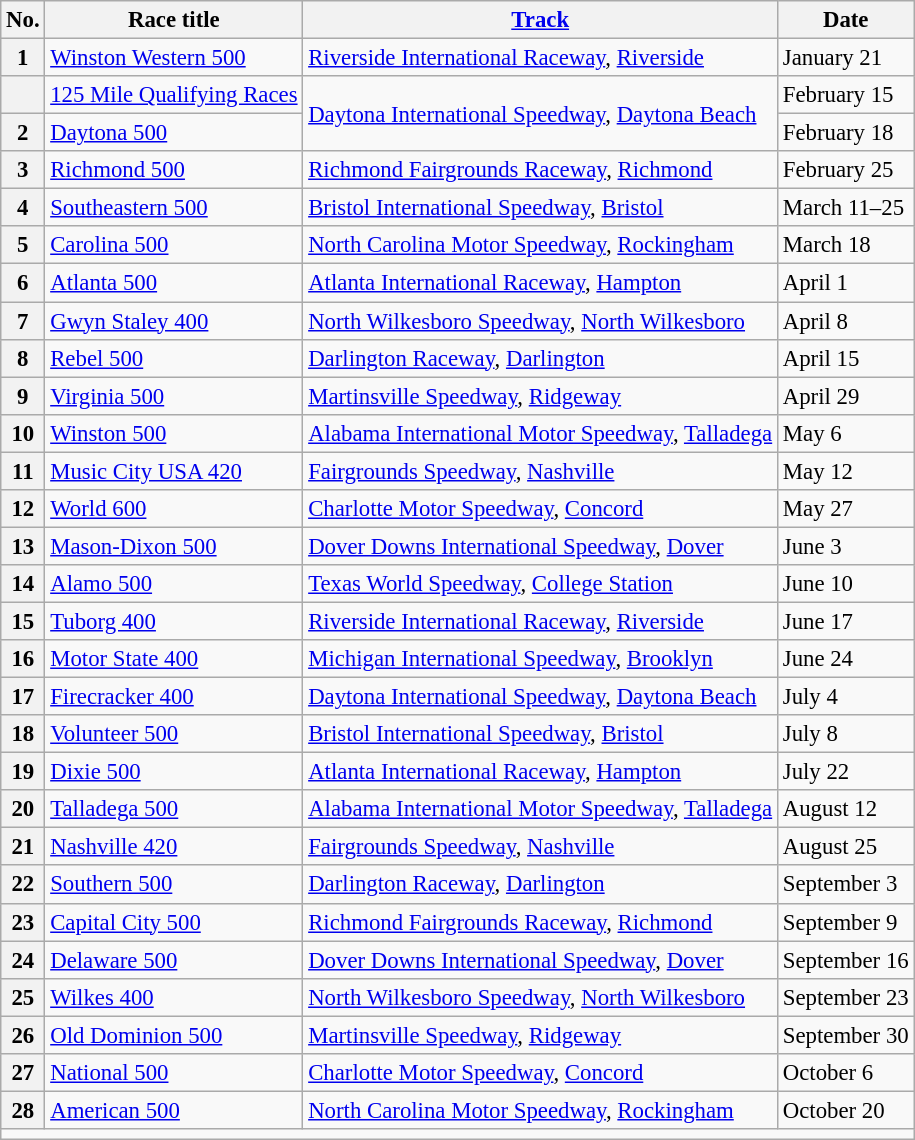<table class="wikitable" style="font-size:95%;">
<tr>
<th>No.</th>
<th>Race title</th>
<th><a href='#'>Track</a></th>
<th>Date</th>
</tr>
<tr>
<th>1</th>
<td><a href='#'>Winston Western 500</a></td>
<td><a href='#'>Riverside International Raceway</a>, <a href='#'>Riverside</a></td>
<td>January 21</td>
</tr>
<tr>
<th></th>
<td><a href='#'>125 Mile Qualifying Races</a></td>
<td rowspan=2><a href='#'>Daytona International Speedway</a>, <a href='#'>Daytona Beach</a></td>
<td>February 15</td>
</tr>
<tr>
<th>2</th>
<td><a href='#'>Daytona 500</a></td>
<td>February 18</td>
</tr>
<tr>
<th>3</th>
<td><a href='#'>Richmond 500</a></td>
<td><a href='#'>Richmond Fairgrounds Raceway</a>, <a href='#'>Richmond</a></td>
<td>February 25</td>
</tr>
<tr>
<th>4</th>
<td><a href='#'>Southeastern 500</a></td>
<td><a href='#'>Bristol International Speedway</a>, <a href='#'>Bristol</a></td>
<td>March 11–25</td>
</tr>
<tr>
<th>5</th>
<td><a href='#'>Carolina 500</a></td>
<td><a href='#'>North Carolina Motor Speedway</a>, <a href='#'>Rockingham</a></td>
<td>March 18</td>
</tr>
<tr>
<th>6</th>
<td><a href='#'>Atlanta 500</a></td>
<td><a href='#'>Atlanta International Raceway</a>, <a href='#'>Hampton</a></td>
<td>April 1</td>
</tr>
<tr>
<th>7</th>
<td><a href='#'>Gwyn Staley 400</a></td>
<td><a href='#'>North Wilkesboro Speedway</a>, <a href='#'>North Wilkesboro</a></td>
<td>April 8</td>
</tr>
<tr>
<th>8</th>
<td><a href='#'>Rebel 500</a></td>
<td><a href='#'>Darlington Raceway</a>, <a href='#'>Darlington</a></td>
<td>April 15</td>
</tr>
<tr>
<th>9</th>
<td><a href='#'>Virginia 500</a></td>
<td><a href='#'>Martinsville Speedway</a>, <a href='#'>Ridgeway</a></td>
<td>April 29</td>
</tr>
<tr>
<th>10</th>
<td><a href='#'>Winston 500</a></td>
<td><a href='#'>Alabama International Motor Speedway</a>, <a href='#'>Talladega</a></td>
<td>May 6</td>
</tr>
<tr>
<th>11</th>
<td><a href='#'>Music City USA 420</a></td>
<td><a href='#'>Fairgrounds Speedway</a>, <a href='#'>Nashville</a></td>
<td>May 12</td>
</tr>
<tr>
<th>12</th>
<td><a href='#'>World 600</a></td>
<td><a href='#'>Charlotte Motor Speedway</a>, <a href='#'>Concord</a></td>
<td>May 27</td>
</tr>
<tr>
<th>13</th>
<td><a href='#'>Mason-Dixon 500</a></td>
<td><a href='#'>Dover Downs International Speedway</a>, <a href='#'>Dover</a></td>
<td>June 3</td>
</tr>
<tr>
<th>14</th>
<td><a href='#'>Alamo 500</a></td>
<td><a href='#'>Texas World Speedway</a>, <a href='#'>College Station</a></td>
<td>June 10</td>
</tr>
<tr>
<th>15</th>
<td><a href='#'>Tuborg 400</a></td>
<td><a href='#'>Riverside International Raceway</a>, <a href='#'>Riverside</a></td>
<td>June 17</td>
</tr>
<tr>
<th>16</th>
<td><a href='#'>Motor State 400</a></td>
<td><a href='#'>Michigan International Speedway</a>, <a href='#'>Brooklyn</a></td>
<td>June 24</td>
</tr>
<tr>
<th>17</th>
<td><a href='#'>Firecracker 400</a></td>
<td><a href='#'>Daytona International Speedway</a>, <a href='#'>Daytona Beach</a></td>
<td>July 4</td>
</tr>
<tr>
<th>18</th>
<td><a href='#'>Volunteer 500</a></td>
<td><a href='#'>Bristol International Speedway</a>, <a href='#'>Bristol</a></td>
<td>July 8</td>
</tr>
<tr>
<th>19</th>
<td><a href='#'>Dixie 500</a></td>
<td><a href='#'>Atlanta International Raceway</a>, <a href='#'>Hampton</a></td>
<td>July 22</td>
</tr>
<tr>
<th>20</th>
<td><a href='#'>Talladega 500</a></td>
<td><a href='#'>Alabama International Motor Speedway</a>, <a href='#'>Talladega</a></td>
<td>August 12</td>
</tr>
<tr>
<th>21</th>
<td><a href='#'>Nashville 420</a></td>
<td><a href='#'>Fairgrounds Speedway</a>, <a href='#'>Nashville</a></td>
<td>August 25</td>
</tr>
<tr>
<th>22</th>
<td><a href='#'>Southern 500</a></td>
<td><a href='#'>Darlington Raceway</a>, <a href='#'>Darlington</a></td>
<td>September 3</td>
</tr>
<tr>
<th>23</th>
<td><a href='#'>Capital City 500</a></td>
<td><a href='#'>Richmond Fairgrounds Raceway</a>, <a href='#'>Richmond</a></td>
<td>September 9</td>
</tr>
<tr>
<th>24</th>
<td><a href='#'>Delaware 500</a></td>
<td><a href='#'>Dover Downs International Speedway</a>, <a href='#'>Dover</a></td>
<td>September 16</td>
</tr>
<tr>
<th>25</th>
<td><a href='#'>Wilkes 400</a></td>
<td><a href='#'>North Wilkesboro Speedway</a>, <a href='#'>North Wilkesboro</a></td>
<td>September 23</td>
</tr>
<tr>
<th>26</th>
<td><a href='#'>Old Dominion 500</a></td>
<td><a href='#'>Martinsville Speedway</a>, <a href='#'>Ridgeway</a></td>
<td>September 30</td>
</tr>
<tr>
<th>27</th>
<td><a href='#'>National 500</a></td>
<td><a href='#'>Charlotte Motor Speedway</a>, <a href='#'>Concord</a></td>
<td>October 6</td>
</tr>
<tr>
<th>28</th>
<td><a href='#'>American 500</a></td>
<td><a href='#'>North Carolina Motor Speedway</a>, <a href='#'>Rockingham</a></td>
<td>October 20</td>
</tr>
<tr>
<td colspan="4"></td>
</tr>
</table>
